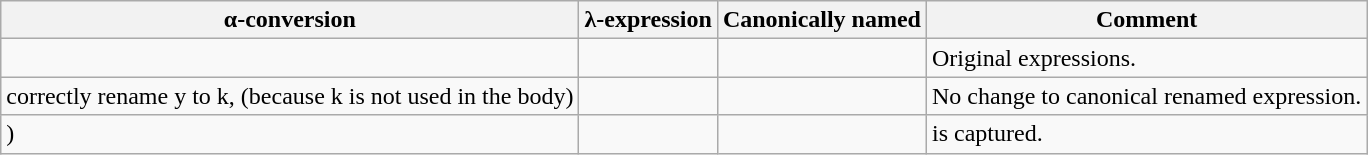<table class="wikitable">
<tr>
<th>α-conversion</th>
<th>λ-expression</th>
<th>Canonically named</th>
<th>Comment</th>
</tr>
<tr>
<td></td>
<td></td>
<td></td>
<td>Original expressions.</td>
</tr>
<tr>
<td>correctly rename y to k, (because k is not used in the body)</td>
<td></td>
<td></td>
<td>No change to canonical renamed expression.</td>
</tr>
<tr>
<td>)</td>
<td></td>
<td></td>
<td> is captured.</td>
</tr>
</table>
